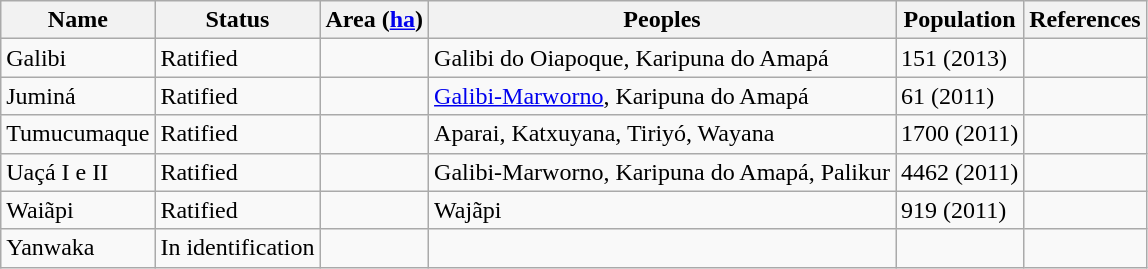<table class="sortable wikitable">
<tr>
<th>Name</th>
<th>Status</th>
<th>Area (<a href='#'>ha</a>)</th>
<th>Peoples</th>
<th>Population</th>
<th>References</th>
</tr>
<tr>
<td>Galibi</td>
<td>Ratified</td>
<td></td>
<td>Galibi do Oiapoque, Karipuna do Amapá</td>
<td>151 (2013)</td>
<td></td>
</tr>
<tr>
<td>Juminá</td>
<td>Ratified</td>
<td></td>
<td><a href='#'>Galibi-Marworno</a>, Karipuna do Amapá</td>
<td>61 (2011)</td>
<td></td>
</tr>
<tr>
<td>Tumucumaque</td>
<td>Ratified</td>
<td></td>
<td>Aparai, Katxuyana, Tiriyó, Wayana</td>
<td>1700 (2011)</td>
<td></td>
</tr>
<tr>
<td>Uaçá I e II</td>
<td>Ratified</td>
<td></td>
<td>Galibi-Marworno, Karipuna do Amapá, Palikur</td>
<td>4462 (2011)</td>
<td></td>
</tr>
<tr>
<td>Waiãpi</td>
<td>Ratified</td>
<td></td>
<td>Wajãpi</td>
<td>919 (2011)</td>
<td></td>
</tr>
<tr>
<td>Yanwaka</td>
<td>In identification</td>
<td></td>
<td></td>
<td></td>
<td></td>
</tr>
</table>
